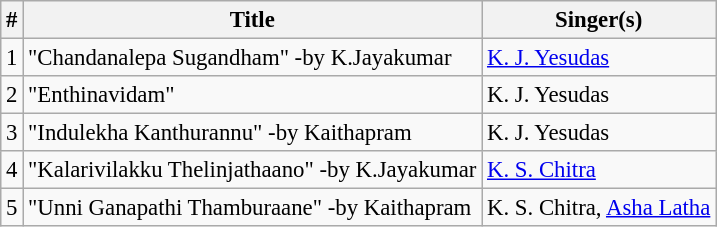<table class="wikitable" style="font-size:95%;">
<tr>
<th>#</th>
<th>Title</th>
<th>Singer(s)</th>
</tr>
<tr>
<td>1</td>
<td>"Chandanalepa Sugandham" -by K.Jayakumar</td>
<td><a href='#'>K. J. Yesudas</a></td>
</tr>
<tr>
<td>2</td>
<td>"Enthinavidam"</td>
<td>K. J. Yesudas</td>
</tr>
<tr>
<td>3</td>
<td>"Indulekha Kanthurannu" -by Kaithapram</td>
<td>K. J. Yesudas</td>
</tr>
<tr>
<td>4</td>
<td>"Kalarivilakku Thelinjathaano" -by K.Jayakumar</td>
<td><a href='#'>K. S. Chitra</a></td>
</tr>
<tr>
<td>5</td>
<td>"Unni Ganapathi Thamburaane" -by Kaithapram</td>
<td>K. S. Chitra, <a href='#'>Asha Latha</a></td>
</tr>
</table>
